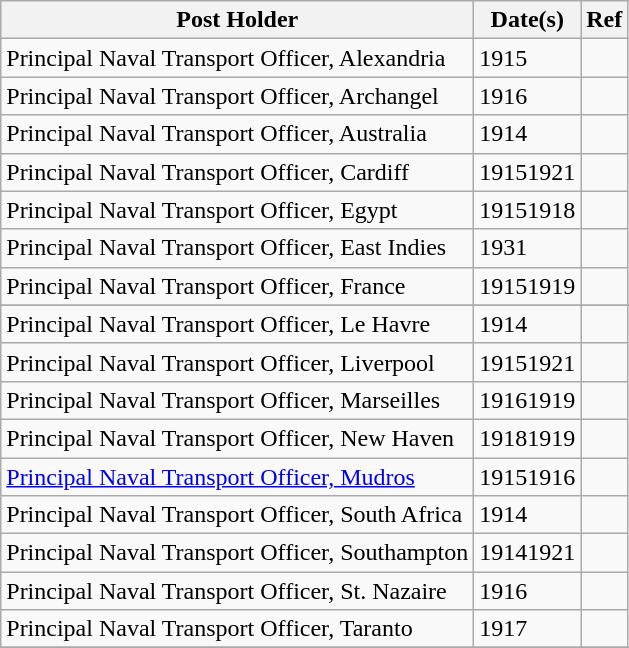<table class="wikitable sortable">
<tr>
<th>Post Holder</th>
<th>Date(s)</th>
<th>Ref</th>
</tr>
<tr>
<td>Principal Naval Transport Officer, Alexandria</td>
<td>1915</td>
<td></td>
</tr>
<tr>
<td>Principal Naval Transport Officer, Archangel</td>
<td>1916</td>
<td></td>
</tr>
<tr>
<td>Principal Naval Transport Officer, Australia</td>
<td>1914</td>
<td></td>
</tr>
<tr>
<td>Principal Naval Transport Officer, Cardiff</td>
<td>19151921</td>
<td></td>
</tr>
<tr>
<td>Principal Naval Transport Officer, Egypt</td>
<td>19151918</td>
<td></td>
</tr>
<tr>
<td>Principal Naval Transport Officer, East Indies</td>
<td>1931</td>
<td></td>
</tr>
<tr>
<td>Principal Naval Transport Officer, France</td>
<td>19151919</td>
<td></td>
</tr>
<tr>
</tr>
<tr>
<td>Principal Naval Transport Officer, Le Havre</td>
<td>1914</td>
<td></td>
</tr>
<tr>
<td>Principal Naval Transport Officer, Liverpool</td>
<td>19151921</td>
<td></td>
</tr>
<tr>
<td>Principal Naval Transport Officer, Marseilles</td>
<td>19161919</td>
<td></td>
</tr>
<tr>
<td>Principal Naval Transport Officer, New Haven</td>
<td>19181919</td>
<td></td>
</tr>
<tr>
<td><a href='#'>Principal Naval Transport Officer, Mudros</a></td>
<td>19151916</td>
<td></td>
</tr>
<tr>
<td>Principal Naval Transport Officer, South Africa</td>
<td>1914</td>
<td></td>
</tr>
<tr>
<td>Principal Naval Transport Officer, Southampton</td>
<td>19141921</td>
<td></td>
</tr>
<tr>
<td>Principal Naval Transport Officer, St. Nazaire</td>
<td>1916</td>
<td></td>
</tr>
<tr>
<td>Principal Naval Transport Officer, Taranto</td>
<td>1917</td>
<td></td>
</tr>
<tr>
</tr>
</table>
